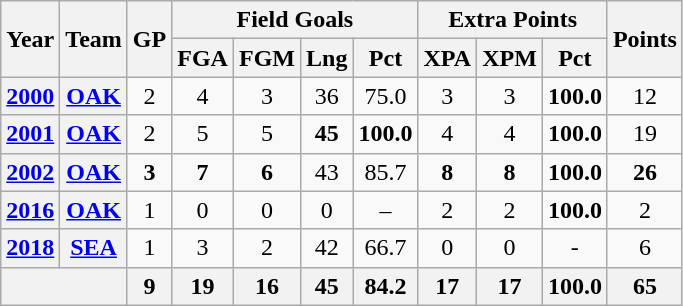<table class="wikitable" style="text-align:center;">
<tr>
<th rowspan="2">Year</th>
<th rowspan="2">Team</th>
<th rowspan="2">GP</th>
<th colspan="4">Field Goals</th>
<th colspan="3">Extra Points</th>
<th rowspan="2">Points</th>
</tr>
<tr>
<th>FGA</th>
<th>FGM</th>
<th>Lng</th>
<th>Pct</th>
<th>XPA</th>
<th>XPM</th>
<th>Pct</th>
</tr>
<tr>
<th><a href='#'>2000</a></th>
<th><a href='#'>OAK</a></th>
<td>2</td>
<td>4</td>
<td>3</td>
<td>36</td>
<td>75.0</td>
<td>3</td>
<td>3</td>
<td><strong>100.0</strong></td>
<td>12</td>
</tr>
<tr>
<th><a href='#'>2001</a></th>
<th><a href='#'>OAK</a></th>
<td>2</td>
<td>5</td>
<td>5</td>
<td><strong>45</strong></td>
<td><strong>100.0</strong></td>
<td>4</td>
<td>4</td>
<td><strong>100.0</strong></td>
<td>19</td>
</tr>
<tr>
<th><a href='#'>2002</a></th>
<th><a href='#'>OAK</a></th>
<td><strong>3</strong></td>
<td><strong>7</strong></td>
<td><strong>6</strong></td>
<td>43</td>
<td>85.7</td>
<td><strong>8</strong></td>
<td><strong>8</strong></td>
<td><strong>100.0</strong></td>
<td><strong>26</strong></td>
</tr>
<tr>
<th><a href='#'>2016</a></th>
<th><a href='#'>OAK</a></th>
<td>1</td>
<td>0</td>
<td>0</td>
<td>0</td>
<td>–</td>
<td>2</td>
<td>2</td>
<td><strong>100.0</strong></td>
<td>2</td>
</tr>
<tr>
<th><a href='#'>2018</a></th>
<th><a href='#'>SEA</a></th>
<td>1</td>
<td>3</td>
<td>2</td>
<td>42</td>
<td>66.7</td>
<td>0</td>
<td>0</td>
<td>-</td>
<td>6</td>
</tr>
<tr>
<th colspan="2"></th>
<th>9</th>
<th>19</th>
<th>16</th>
<th>45</th>
<th>84.2</th>
<th>17</th>
<th>17</th>
<th>100.0</th>
<th>65</th>
</tr>
</table>
